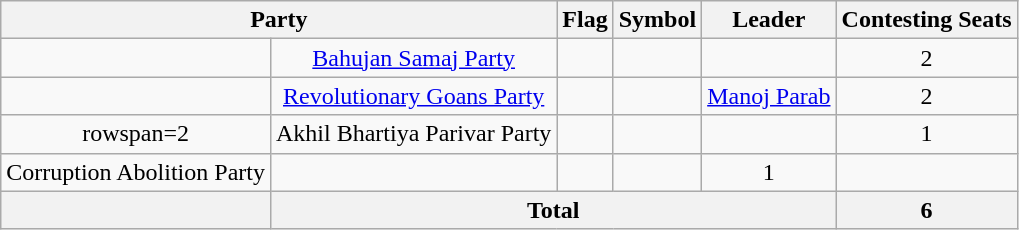<table class="wikitable " style="text-align:center">
<tr>
<th colspan="2">Party</th>
<th>Flag</th>
<th>Symbol</th>
<th>Leader</th>
<th>Contesting Seats</th>
</tr>
<tr>
<td></td>
<td><a href='#'>Bahujan Samaj Party</a></td>
<td></td>
<td></td>
<td></td>
<td>2</td>
</tr>
<tr>
<td></td>
<td><a href='#'>Revolutionary Goans Party</a></td>
<td></td>
<td></td>
<td><a href='#'>Manoj Parab</a></td>
<td>2</td>
</tr>
<tr>
<td>rowspan=2 </td>
<td>Akhil Bhartiya Parivar Party</td>
<td></td>
<td></td>
<td></td>
<td>1</td>
</tr>
<tr>
<td>Corruption Abolition Party</td>
<td></td>
<td></td>
<td></td>
<td>1</td>
</tr>
<tr>
<th></th>
<th Colspan=4>Total</th>
<th>6</th>
</tr>
</table>
